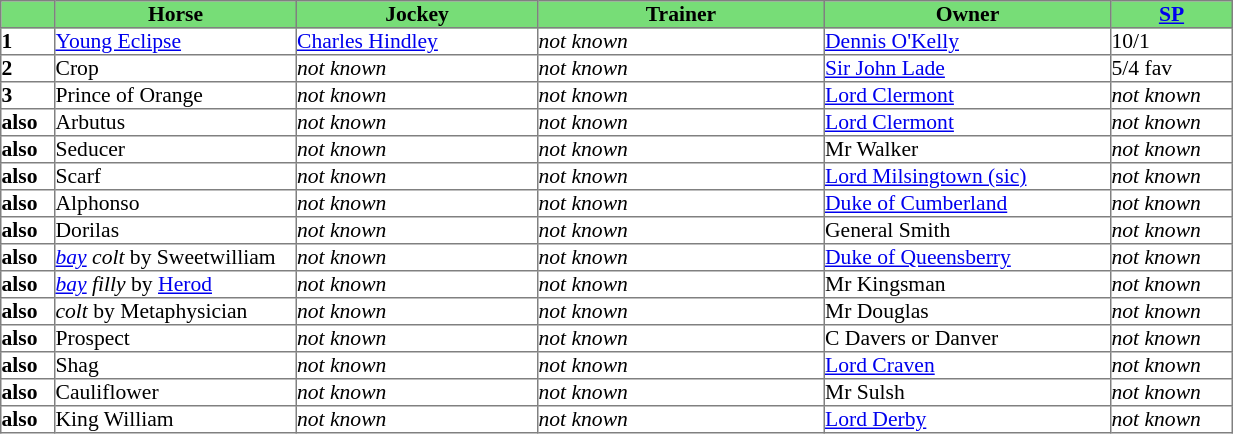<table border="1" cellpadding="0" style="border-collapse: collapse; font-size:90%">
<tr bgcolor="#77dd77" align="center">
<td width="35px"></td>
<td width="160px"><strong>Horse</strong></td>
<td width="160px"><strong>Jockey</strong></td>
<td width="190px"><strong>Trainer</strong></td>
<td width="190px"><strong>Owner</strong></td>
<td width="80px"><strong><a href='#'>SP</a></strong></td>
</tr>
<tr>
<td><strong>1</strong></td>
<td><a href='#'>Young Eclipse</a></td>
<td><a href='#'>Charles Hindley</a></td>
<td><em>not known</em></td>
<td><a href='#'>Dennis O'Kelly</a></td>
<td>10/1</td>
</tr>
<tr>
<td><strong>2</strong></td>
<td>Crop</td>
<td><em>not known</em></td>
<td><em>not known</em></td>
<td><a href='#'>Sir John Lade</a></td>
<td>5/4 fav</td>
</tr>
<tr>
<td><strong>3</strong></td>
<td>Prince of Orange</td>
<td><em>not known</em></td>
<td><em>not known</em></td>
<td><a href='#'>Lord Clermont</a></td>
<td><em>not known</em></td>
</tr>
<tr>
<td><strong>also</strong></td>
<td>Arbutus</td>
<td><em>not known</em></td>
<td><em>not known</em></td>
<td><a href='#'>Lord Clermont</a></td>
<td><em>not known</em></td>
</tr>
<tr>
<td><strong>also</strong></td>
<td>Seducer</td>
<td><em>not known</em></td>
<td><em>not known</em></td>
<td>Mr Walker</td>
<td><em>not known</em></td>
</tr>
<tr>
<td><strong>also</strong></td>
<td>Scarf</td>
<td><em>not known</em></td>
<td><em>not known</em></td>
<td><a href='#'>Lord Milsingtown (sic)</a></td>
<td><em>not known</em></td>
</tr>
<tr>
<td><strong>also</strong></td>
<td>Alphonso</td>
<td><em>not known</em></td>
<td><em>not known</em></td>
<td><a href='#'>Duke of Cumberland</a></td>
<td><em>not known</em></td>
</tr>
<tr>
<td><strong>also</strong></td>
<td>Dorilas</td>
<td><em>not known</em></td>
<td><em>not known</em></td>
<td>General Smith</td>
<td><em>not known</em></td>
</tr>
<tr>
<td><strong>also</strong></td>
<td><em><a href='#'>bay</a> colt</em> by Sweetwilliam</td>
<td><em>not known</em></td>
<td><em>not known</em></td>
<td><a href='#'>Duke of Queensberry</a></td>
<td><em>not known</em></td>
</tr>
<tr>
<td><strong>also</strong></td>
<td><em><a href='#'>bay</a> filly</em> by <a href='#'>Herod</a></td>
<td><em>not known</em></td>
<td><em>not known</em></td>
<td>Mr Kingsman</td>
<td><em>not known</em></td>
</tr>
<tr>
<td><strong>also</strong></td>
<td><em>colt</em> by Metaphysician</td>
<td><em>not known</em></td>
<td><em>not known</em></td>
<td>Mr Douglas</td>
<td><em>not known</em></td>
</tr>
<tr>
<td><strong>also</strong></td>
<td>Prospect</td>
<td><em>not known</em></td>
<td><em>not known</em></td>
<td>C Davers or Danver</td>
<td><em>not known</em></td>
</tr>
<tr>
<td><strong>also</strong></td>
<td>Shag</td>
<td><em>not known</em></td>
<td><em>not known</em></td>
<td><a href='#'>Lord Craven</a></td>
<td><em>not known</em></td>
</tr>
<tr>
<td><strong>also</strong></td>
<td>Cauliflower</td>
<td><em>not known</em></td>
<td><em>not known</em></td>
<td>Mr Sulsh</td>
<td><em>not known</em></td>
</tr>
<tr>
<td><strong>also</strong></td>
<td>King William</td>
<td><em>not known</em></td>
<td><em>not known</em></td>
<td><a href='#'>Lord Derby</a></td>
<td><em>not known</em></td>
</tr>
</table>
